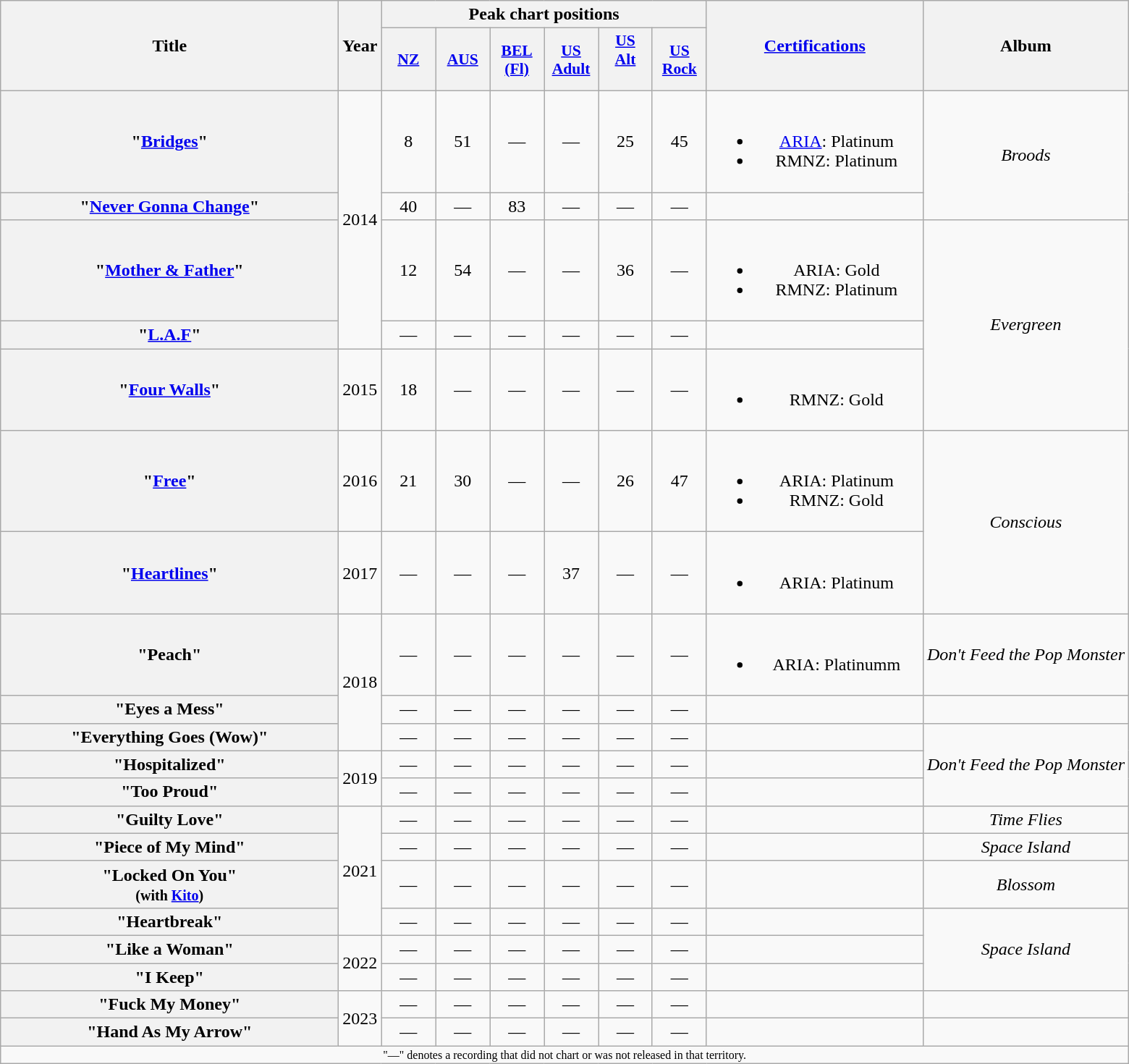<table class="wikitable plainrowheaders" style="text-align:center;">
<tr>
<th rowspan="2" style="width:19em;">Title</th>
<th rowspan="2">Year</th>
<th colspan="6">Peak chart positions</th>
<th rowspan="2" style="width:12em;"><a href='#'>Certifications</a></th>
<th rowspan="2">Album</th>
</tr>
<tr>
<th scope="col" style="width:3em;font-size:90%;"><a href='#'>NZ</a><br></th>
<th scope="col" style="width:3em;font-size:90%;"><a href='#'>AUS</a><br></th>
<th scope="col" style="width:3em;font-size:90%;"><a href='#'>BEL (Fl)</a><br></th>
<th scope="col" style="width:3em;font-size:90%;"><a href='#'>US<br>Adult</a><br></th>
<th scope="col" style="width:3em;font-size:90%;"><a href='#'>US<br>Alt<br></a><br></th>
<th scope="col" style="width:3em;font-size:90%;"><a href='#'>US<br>Rock</a><br></th>
</tr>
<tr>
<th scope="row">"<a href='#'>Bridges</a>"</th>
<td rowspan="4">2014</td>
<td>8</td>
<td>51</td>
<td>—</td>
<td>—</td>
<td>25</td>
<td>45</td>
<td><br><ul><li><a href='#'>ARIA</a>: Platinum</li><li>RMNZ: Platinum</li></ul></td>
<td rowspan="2"><em>Broods</em></td>
</tr>
<tr>
<th scope="row">"<a href='#'>Never Gonna Change</a>"</th>
<td>40</td>
<td>—</td>
<td>83</td>
<td>—</td>
<td>—</td>
<td>—</td>
<td></td>
</tr>
<tr>
<th scope="row">"<a href='#'>Mother & Father</a>"</th>
<td>12</td>
<td>54</td>
<td>—</td>
<td>—</td>
<td>36</td>
<td>—</td>
<td><br><ul><li>ARIA: Gold</li><li>RMNZ: Platinum</li></ul></td>
<td rowspan="3"><em>Evergreen</em></td>
</tr>
<tr>
<th scope="row">"<a href='#'>L.A.F</a>"</th>
<td>—</td>
<td>—</td>
<td>—</td>
<td>—</td>
<td>—</td>
<td>—</td>
<td></td>
</tr>
<tr>
<th scope="row">"<a href='#'>Four Walls</a>"</th>
<td>2015</td>
<td>18</td>
<td>—</td>
<td>—</td>
<td>—</td>
<td>—</td>
<td>—</td>
<td><br><ul><li>RMNZ: Gold</li></ul></td>
</tr>
<tr>
<th scope="row">"<a href='#'>Free</a>"</th>
<td>2016</td>
<td>21</td>
<td>30</td>
<td>—</td>
<td>—</td>
<td>26</td>
<td>47</td>
<td><br><ul><li>ARIA: Platinum</li><li>RMNZ: Gold</li></ul></td>
<td rowspan="2"><em>Conscious</em></td>
</tr>
<tr>
<th scope="row">"<a href='#'>Heartlines</a>"</th>
<td>2017</td>
<td>—</td>
<td>—</td>
<td>—</td>
<td>37</td>
<td>—</td>
<td>—</td>
<td><br><ul><li>ARIA: Platinum</li></ul></td>
</tr>
<tr>
<th scope="row">"Peach"</th>
<td rowspan="3">2018</td>
<td>—</td>
<td>—</td>
<td>—</td>
<td>—</td>
<td>—</td>
<td>—</td>
<td><br><ul><li>ARIA: Platinumm</li></ul></td>
<td><em>Don't Feed the Pop Monster</em></td>
</tr>
<tr>
<th scope="row">"Eyes a Mess"<br></th>
<td>—</td>
<td>—</td>
<td>—</td>
<td>—</td>
<td>—</td>
<td>—</td>
<td></td>
<td></td>
</tr>
<tr>
<th scope="row">"Everything Goes (Wow)"</th>
<td>—</td>
<td>—</td>
<td>—</td>
<td>—</td>
<td>—</td>
<td>—</td>
<td></td>
<td rowspan="3"><em>Don't Feed the Pop Monster</em></td>
</tr>
<tr>
<th scope="row">"Hospitalized"</th>
<td rowspan="2">2019</td>
<td>—</td>
<td>—</td>
<td>—</td>
<td>—</td>
<td>—</td>
<td>—</td>
<td></td>
</tr>
<tr>
<th scope="row">"Too Proud"</th>
<td>—</td>
<td>—</td>
<td>—</td>
<td>—</td>
<td>—</td>
<td>—</td>
<td></td>
</tr>
<tr>
<th scope="row">"Guilty Love" <br></th>
<td rowspan="4">2021</td>
<td>—</td>
<td>—</td>
<td>—</td>
<td>—</td>
<td>—</td>
<td>—</td>
<td></td>
<td><em>Time Flies</em></td>
</tr>
<tr>
<th scope="row">"Piece of My Mind"</th>
<td>—</td>
<td>—</td>
<td>—</td>
<td>—</td>
<td>—</td>
<td>—</td>
<td></td>
<td><em>Space Island</em></td>
</tr>
<tr>
<th scope="row">"Locked On You" <br><small>(with <a href='#'>Kito</a>)</small></th>
<td>—</td>
<td>—</td>
<td>—</td>
<td>—</td>
<td>—</td>
<td>—</td>
<td></td>
<td><em>Blossom</em></td>
</tr>
<tr>
<th scope="row">"Heartbreak"</th>
<td>—</td>
<td>—</td>
<td>—</td>
<td>—</td>
<td>—</td>
<td>—</td>
<td></td>
<td rowspan="3"><em>Space Island</em></td>
</tr>
<tr>
<th scope="row">"Like a Woman"</th>
<td rowspan="2">2022</td>
<td>—</td>
<td>—</td>
<td>—</td>
<td>—</td>
<td>—</td>
<td>—</td>
<td></td>
</tr>
<tr>
<th scope="row">"I Keep"<br></th>
<td>—</td>
<td>—</td>
<td>—</td>
<td>—</td>
<td>—</td>
<td>—</td>
<td></td>
</tr>
<tr>
<th scope="row">"Fuck My Money"</th>
<td rowspan="2">2023</td>
<td>—</td>
<td>—</td>
<td>—</td>
<td>—</td>
<td>—</td>
<td>—</td>
<td></td>
<td></td>
</tr>
<tr>
<th scope="row">"Hand As My Arrow" <br></th>
<td>—</td>
<td>—</td>
<td>—</td>
<td>—</td>
<td>—</td>
<td>—</td>
<td></td>
<td></td>
</tr>
<tr>
<td colspan="12" style="text-align:center; font-size:8pt;">"—" denotes a recording that did not chart or was not released in that territory.</td>
</tr>
</table>
